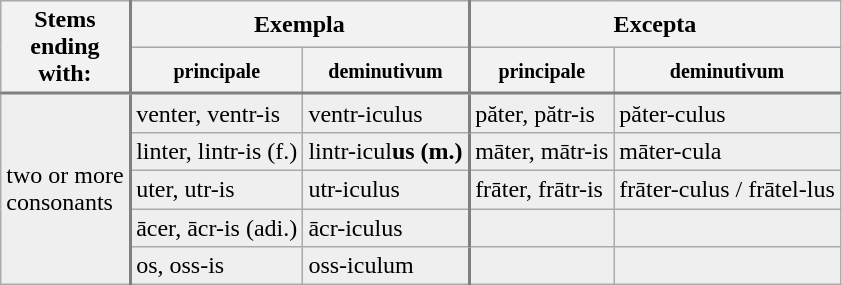<table class="wikitable">
<tr style="background:#ccccff;">
<th rowspan=2 style="border-right:2px solid grey;">Stems <br> ending <br> with:</th>
<th colspan=2>Exempla</th>
<th colspan=2 style="border-left:2px solid grey;">Excepta</th>
</tr>
<tr style="background:#ccccff;">
<th><small>principale</small></th>
<th><small>deminutivum</small></th>
<th style="border-left:2px solid grey;"><small>principale</small></th>
<th><small>deminutivum</small></th>
</tr>
<tr style="background:#efefef; border-top:2px solid grey;">
<td rowspan=5 style="border-right:2px solid grey;">two or more <br>consonants<br></td>
<td>venter, ventr-is</td>
<td>ventr-iculus</td>
<td style="border-left:2px solid grey;">păter, pătr-is</td>
<td>păter-culus</td>
</tr>
<tr style="background:#efefef;">
<td>linter, lintr-is (f.)</td>
<td>lintr-icul<strong>us (m.)</strong></td>
<td style="border-left:2px solid grey;">māter, mātr-is</td>
<td>māter-cula</td>
</tr>
<tr style="background:#efefef;">
<td>uter, utr-is</td>
<td>utr-iculus</td>
<td style="border-left:2px solid grey;">frāter, frātr-is</td>
<td>frāter-culus / frātel-lus</td>
</tr>
<tr style="background:#efefef;">
<td>ācer, ācr-is (adi.)</td>
<td>ācr-iculus</td>
<td style="border-left:2px solid grey;"></td>
<td></td>
</tr>
<tr style="background:#efefef;">
<td>os, oss-is</td>
<td>oss-iculum</td>
<td style="border-left:2px solid grey;"></td>
<td></td>
</tr>
</table>
